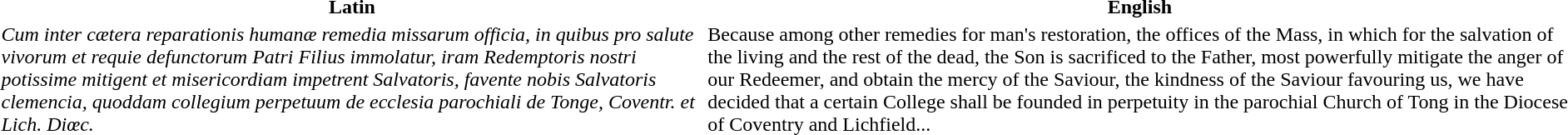<table>
<tr>
<th>Latin</th>
<th>English</th>
</tr>
<tr>
<td><em>Cum inter cætera reparationis humanæ remedia missarum officia, in quibus pro salute vivorum et requie defunctorum Patri Filius immolatur, iram Redemptoris nostri potissime mitigent et misericordiam impetrent Salvatoris, favente nobis Salvatoris clemencia, quoddam collegium perpetuum de ecclesia parochiali de Tonge, Coventr. et Lich. Diœc.</em></td>
<td>Because among other remedies for man's restoration, the offices of the Mass, in which for the salvation of the living and the rest of the dead, the Son is sacrificed to the Father, most powerfully mitigate the anger of our Redeemer, and obtain the mercy of the Saviour, the kindness of the Saviour favouring us, we have decided that a certain College shall be founded in perpetuity in the parochial Church of Tong in the Diocese of Coventry and Lichfield...</td>
</tr>
</table>
